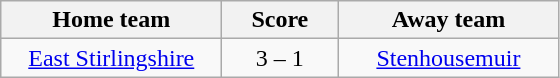<table class="wikitable" style="text-align: center">
<tr>
<th width=140>Home team</th>
<th width=70>Score</th>
<th width=140>Away team</th>
</tr>
<tr>
<td><a href='#'>East Stirlingshire</a></td>
<td>3 – 1</td>
<td><a href='#'>Stenhousemuir</a></td>
</tr>
</table>
